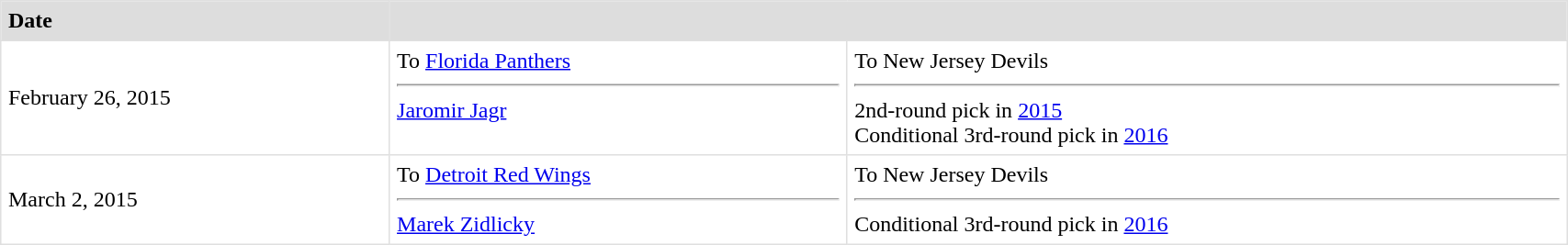<table border=1 style="border-collapse:collapse" bordercolor="#DFDFDF" cellpadding="5" width=90%>
<tr bgcolor="#dddddd">
<td><strong>Date</strong></td>
<th colspan="2"></th>
</tr>
<tr>
<td>February 26, 2015</td>
<td valign="top">To <a href='#'>Florida Panthers</a><hr><a href='#'>Jaromir Jagr</a></td>
<td valign="top">To New Jersey Devils <hr>2nd-round pick in <a href='#'>2015</a><br>Conditional 3rd-round pick in <a href='#'>2016</a></td>
</tr>
<tr>
<td>March 2, 2015</td>
<td valign="top">To <a href='#'>Detroit Red Wings</a><hr><a href='#'>Marek Zidlicky</a></td>
<td valign="top">To New Jersey Devils <hr>Conditional 3rd-round pick in <a href='#'>2016</a></td>
</tr>
</table>
